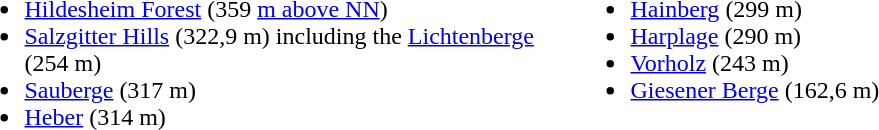<table>
<tr>
<td width = "400" valign=top><br><ul><li><a href='#'>Hildesheim Forest</a> (359 <a href='#'>m above NN</a>)</li><li><a href='#'>Salzgitter Hills</a> (322,9 m) including the <a href='#'>Lichtenberge</a> (254 m)</li><li><a href='#'>Sauberge</a> (317 m)</li><li><a href='#'>Heber</a> (314 m)</li></ul></td>
<td valign=top><br><ul><li><a href='#'>Hainberg</a> (299 m)</li><li><a href='#'>Harplage</a> (290 m)</li><li><a href='#'>Vorholz</a> (243 m)</li><li><a href='#'>Giesener Berge</a> (162,6 m)</li></ul></td>
</tr>
</table>
